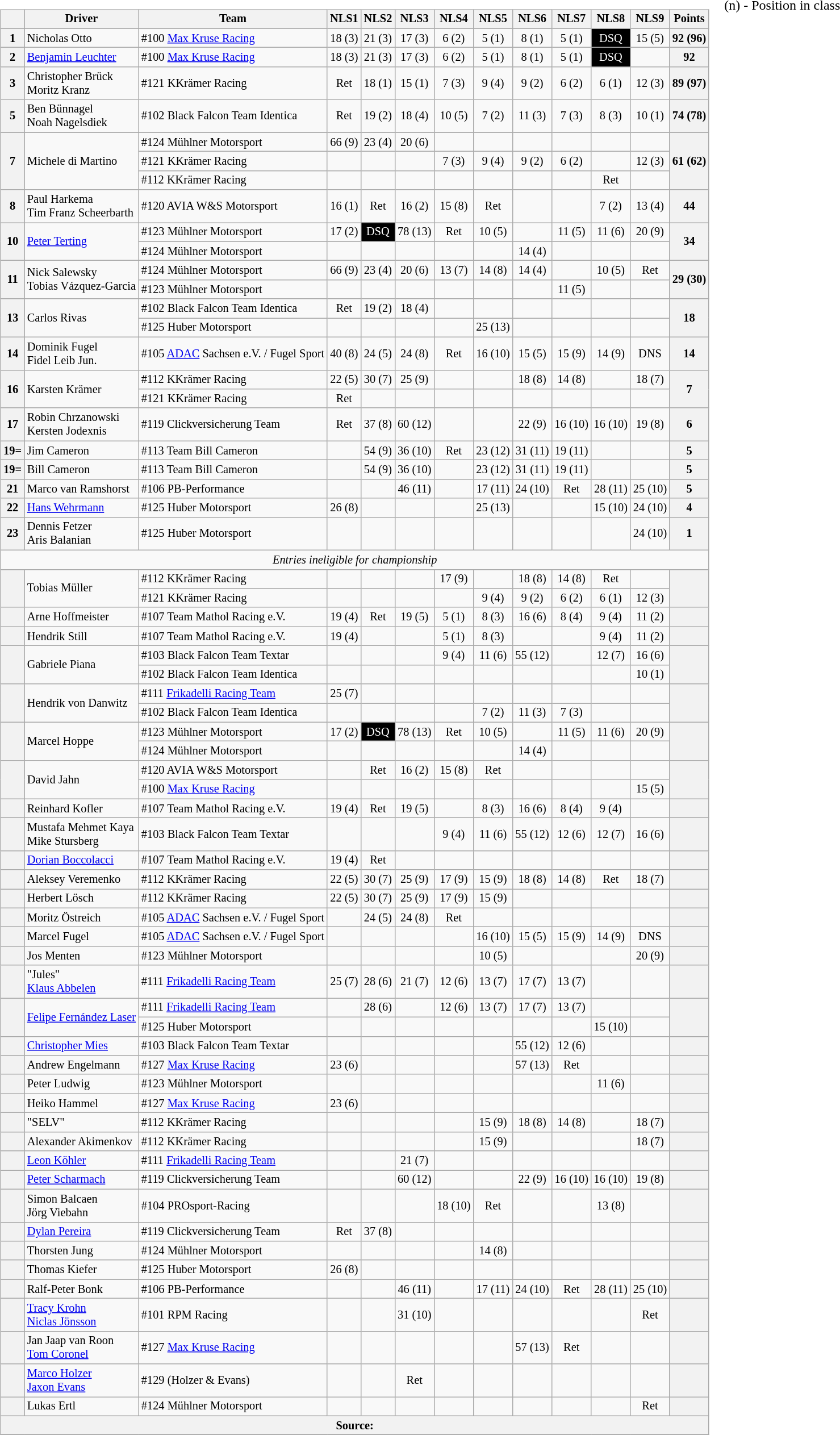<table>
<tr>
<td valign="top"><br><table class="wikitable" style="font-size:85%; text-align:center;">
<tr>
<th></th>
<th>Driver</th>
<th>Team</th>
<th>NLS1</th>
<th>NLS2</th>
<th>NLS3</th>
<th>NLS4</th>
<th>NLS5</th>
<th>NLS6</th>
<th>NLS7</th>
<th>NLS8</th>
<th>NLS9</th>
<th>Points</th>
</tr>
<tr>
<th>1</th>
<td align=left> Nicholas Otto</td>
<td align=left> #100 <a href='#'>Max Kruse Racing</a></td>
<td> 18 (3)</td>
<td> 21 (3)</td>
<td> 17 (3)</td>
<td> 6 (2)</td>
<td> 5 (1)</td>
<td> 8 (1)</td>
<td> 5 (1)</td>
<td style="background:#000000; color:#ffffff">DSQ</td>
<td> 15 (5)</td>
<th>92 (96)</th>
</tr>
<tr>
<th>2</th>
<td align=left> <a href='#'>Benjamin Leuchter</a></td>
<td align=left> #100 <a href='#'>Max Kruse Racing</a></td>
<td> 18 (3)</td>
<td> 21 (3)</td>
<td> 17 (3)</td>
<td> 6 (2)</td>
<td> 5 (1)</td>
<td> 8 (1)</td>
<td> 5 (1)</td>
<td style="background:#000000; color:#ffffff">DSQ</td>
<td></td>
<th>92</th>
</tr>
<tr>
<th>3</th>
<td align=left> Christopher Brück<br> Moritz Kranz</td>
<td align=left> #121 KKrämer Racing</td>
<td> Ret</td>
<td> 18 (1)</td>
<td> 15 (1)</td>
<td> 7 (3)</td>
<td> 9 (4)</td>
<td> 9 (2)</td>
<td> 6 (2)</td>
<td> 6 (1)</td>
<td> 12 (3)</td>
<th>89 (97)</th>
</tr>
<tr>
<th>5</th>
<td align=left> Ben Bünnagel<br> Noah Nagelsdiek</td>
<td align=left> #102 Black Falcon Team Identica</td>
<td> Ret</td>
<td> 19 (2)</td>
<td> 18 (4)</td>
<td> 10 (5)</td>
<td> 7 (2)</td>
<td> 11 (3)</td>
<td> 7 (3)</td>
<td> 8 (3)</td>
<td> 10 (1)</td>
<th>74 (78)</th>
</tr>
<tr>
<th rowspan=3>7</th>
<td rowspan=3 align=left> Michele di Martino</td>
<td align=left> #124 Mühlner Motorsport</td>
<td> 66 (9)</td>
<td> 23 (4)</td>
<td> 20 (6)</td>
<td></td>
<td></td>
<td></td>
<td></td>
<td></td>
<td></td>
<th rowspan=3>61 (62)</th>
</tr>
<tr>
<td align=left> #121 KKrämer Racing</td>
<td></td>
<td></td>
<td></td>
<td> 7 (3)</td>
<td> 9 (4)</td>
<td> 9 (2)</td>
<td> 6 (2)</td>
<td></td>
<td> 12 (3)</td>
</tr>
<tr>
<td align=left> #112 KKrämer Racing</td>
<td></td>
<td></td>
<td></td>
<td></td>
<td></td>
<td></td>
<td></td>
<td> Ret</td>
<td></td>
</tr>
<tr>
<th>8</th>
<td align=left> Paul Harkema<br> Tim Franz Scheerbarth</td>
<td align=left> #120 AVIA W&S Motorsport</td>
<td> 16 (1)</td>
<td> Ret</td>
<td> 16 (2)</td>
<td> 15 (8)</td>
<td> Ret</td>
<td></td>
<td></td>
<td> 7 (2)</td>
<td> 13 (4)</td>
<th>44</th>
</tr>
<tr>
<th rowspan=2>10</th>
<td rowspan=2 align=left> <a href='#'>Peter Terting</a></td>
<td align=left> #123 Mühlner Motorsport</td>
<td> 17 (2)</td>
<td style="background:#000000; color:#ffffff">DSQ</td>
<td> 78 (13)</td>
<td> Ret</td>
<td> 10 (5)</td>
<td></td>
<td> 11 (5)</td>
<td> 11 (6)</td>
<td> 20 (9)</td>
<th rowspan=2>34</th>
</tr>
<tr>
<td align=left> #124 Mühlner Motorsport</td>
<td></td>
<td></td>
<td></td>
<td></td>
<td></td>
<td> 14 (4)</td>
<td></td>
<td></td>
<td></td>
</tr>
<tr>
<th rowspan=2>11</th>
<td rowspan=2 align=left> Nick Salewsky<br> Tobias Vázquez-Garcia</td>
<td align=left> #124 Mühlner Motorsport</td>
<td> 66 (9)</td>
<td> 23 (4)</td>
<td> 20 (6)</td>
<td> 13 (7)</td>
<td> 14 (8)</td>
<td> 14 (4)</td>
<td></td>
<td> 10 (5)</td>
<td> Ret</td>
<th rowspan=2>29 (30)</th>
</tr>
<tr>
<td align=left> #123 Mühlner Motorsport</td>
<td></td>
<td></td>
<td></td>
<td></td>
<td></td>
<td></td>
<td> 11 (5)</td>
<td></td>
<td></td>
</tr>
<tr>
<th rowspan=2>13</th>
<td rowspan=2 align=left> Carlos Rivas</td>
<td align=left> #102 Black Falcon Team Identica</td>
<td> Ret</td>
<td> 19 (2)</td>
<td> 18 (4)</td>
<td></td>
<td></td>
<td></td>
<td></td>
<td></td>
<td></td>
<th rowspan=2>18</th>
</tr>
<tr>
<td align=left> #125 Huber Motorsport</td>
<td></td>
<td></td>
<td></td>
<td></td>
<td> 25 (13)</td>
<td></td>
<td></td>
<td></td>
<td></td>
</tr>
<tr>
<th>14</th>
<td align=left> Dominik Fugel<br> Fidel Leib Jun.</td>
<td align=left> #105 <a href='#'>ADAC</a> Sachsen e.V. / Fugel Sport</td>
<td> 40 (8)</td>
<td> 24 (5)</td>
<td> 24 (8)</td>
<td> Ret</td>
<td> 16 (10)</td>
<td> 15 (5)</td>
<td> 15 (9)</td>
<td> 14 (9)</td>
<td> DNS</td>
<th>14</th>
</tr>
<tr>
<th rowspan=2>16</th>
<td rowspan=2 align=left> Karsten Krämer</td>
<td align=left> #112 KKrämer Racing</td>
<td> 22 (5)</td>
<td> 30 (7)</td>
<td> 25 (9)</td>
<td></td>
<td></td>
<td> 18 (8)</td>
<td> 14 (8)</td>
<td></td>
<td> 18 (7)</td>
<th rowspan=2>7</th>
</tr>
<tr>
<td align=left> #121 KKrämer Racing</td>
<td> Ret</td>
<td></td>
<td></td>
<td></td>
<td></td>
<td></td>
<td></td>
<td></td>
<td></td>
</tr>
<tr>
<th>17</th>
<td align=left> Robin Chrzanowski<br> Kersten Jodexnis</td>
<td align=left> #119 Clickversicherung Team</td>
<td> Ret</td>
<td> 37 (8)</td>
<td> 60 (12)</td>
<td></td>
<td></td>
<td> 22 (9)</td>
<td> 16 (10)</td>
<td> 16 (10)</td>
<td> 19 (8)</td>
<th>6</th>
</tr>
<tr>
<th>19=</th>
<td align=left> Jim Cameron</td>
<td align=left> #113 Team Bill Cameron</td>
<td></td>
<td> 54 (9)</td>
<td> 36 (10)</td>
<td> Ret</td>
<td> 23 (12)</td>
<td> 31 (11)</td>
<td> 19 (11)</td>
<td></td>
<td></td>
<th>5</th>
</tr>
<tr>
<th>19=</th>
<td align=left> Bill Cameron</td>
<td align=left> #113 Team Bill Cameron</td>
<td></td>
<td> 54 (9)</td>
<td> 36 (10)</td>
<td></td>
<td> 23 (12)</td>
<td> 31 (11)</td>
<td> 19 (11)</td>
<td></td>
<td></td>
<th>5</th>
</tr>
<tr>
<th>21</th>
<td align=left> Marco van Ramshorst</td>
<td align=left> #106 PB-Performance</td>
<td></td>
<td></td>
<td> 46 (11)</td>
<td></td>
<td> 17 (11)</td>
<td> 24 (10)</td>
<td> Ret</td>
<td> 28 (11)</td>
<td> 25 (10)</td>
<th>5</th>
</tr>
<tr>
<th>22</th>
<td align=left> <a href='#'>Hans Wehrmann</a></td>
<td align=left> #125 Huber Motorsport</td>
<td> 26 (8)</td>
<td></td>
<td></td>
<td></td>
<td> 25 (13)</td>
<td></td>
<td></td>
<td> 15 (10)</td>
<td> 24 (10)</td>
<th>4</th>
</tr>
<tr>
<th>23</th>
<td align=left> Dennis Fetzer<br> Aris Balanian</td>
<td align=left> #125 Huber Motorsport</td>
<td></td>
<td></td>
<td></td>
<td></td>
<td></td>
<td></td>
<td></td>
<td></td>
<td> 24 (10)</td>
<th>1</th>
</tr>
<tr>
<td colspan=13><em>Entries ineligible for championship</em></td>
</tr>
<tr>
<th rowspan=2></th>
<td rowspan=2 align=left> Tobias Müller</td>
<td align=left> #112 KKrämer Racing</td>
<td></td>
<td></td>
<td></td>
<td> 17 (9)</td>
<td></td>
<td> 18 (8)</td>
<td> 14 (8)</td>
<td> Ret</td>
<td></td>
<th rowspan=2></th>
</tr>
<tr>
<td align=left> #121 KKrämer Racing</td>
<td></td>
<td></td>
<td></td>
<td></td>
<td> 9 (4)</td>
<td> 9 (2)</td>
<td> 6 (2)</td>
<td> 6 (1)</td>
<td> 12 (3)</td>
</tr>
<tr>
<th></th>
<td align=left> Arne Hoffmeister</td>
<td align=left> #107 Team Mathol Racing e.V.</td>
<td> 19 (4)</td>
<td> Ret</td>
<td> 19 (5)</td>
<td> 5 (1)</td>
<td> 8 (3)</td>
<td> 16 (6)</td>
<td> 8 (4)</td>
<td> 9 (4)</td>
<td> 11 (2)</td>
<th></th>
</tr>
<tr>
<th></th>
<td align=left> Hendrik Still</td>
<td align=left> #107 Team Mathol Racing e.V.</td>
<td> 19 (4)</td>
<td></td>
<td></td>
<td> 5 (1)</td>
<td> 8 (3)</td>
<td></td>
<td></td>
<td> 9 (4)</td>
<td> 11 (2)</td>
<th></th>
</tr>
<tr>
<th rowspan=2></th>
<td rowspan=2 align=left> Gabriele Piana</td>
<td align=left> #103 Black Falcon Team Textar</td>
<td></td>
<td></td>
<td></td>
<td> 9 (4)</td>
<td> 11 (6)</td>
<td> 55 (12)</td>
<td></td>
<td> 12 (7)</td>
<td> 16 (6)</td>
<th rowspan=2></th>
</tr>
<tr>
<td align=left> #102 Black Falcon Team Identica</td>
<td></td>
<td></td>
<td></td>
<td></td>
<td></td>
<td></td>
<td></td>
<td></td>
<td> 10 (1)</td>
</tr>
<tr>
<th rowspan=2></th>
<td rowspan=2 align=left> Hendrik von Danwitz</td>
<td align=left> #111 <a href='#'>Frikadelli Racing Team</a></td>
<td> 25 (7)</td>
<td></td>
<td></td>
<td></td>
<td></td>
<td></td>
<td></td>
<td></td>
<td></td>
<th rowspan=2></th>
</tr>
<tr>
<td align=left> #102 Black Falcon Team Identica</td>
<td></td>
<td></td>
<td></td>
<td></td>
<td> 7 (2)</td>
<td> 11 (3)</td>
<td> 7 (3)</td>
<td></td>
<td></td>
</tr>
<tr>
<th rowspan=2></th>
<td rowspan=2 align=left> Marcel Hoppe</td>
<td align=left> #123 Mühlner Motorsport</td>
<td> 17 (2)</td>
<td style="background:#000000; color:#ffffff">DSQ</td>
<td> 78 (13)</td>
<td> Ret</td>
<td> 10 (5)</td>
<td></td>
<td> 11 (5)</td>
<td> 11 (6)</td>
<td> 20 (9)</td>
<th rowspan=2></th>
</tr>
<tr>
<td align=left> #124 Mühlner Motorsport</td>
<td></td>
<td></td>
<td></td>
<td></td>
<td></td>
<td> 14 (4)</td>
<td></td>
<td></td>
<td></td>
</tr>
<tr>
<th rowspan=2></th>
<td rowspan=2 align=left> David Jahn</td>
<td align=left> #120 AVIA W&S Motorsport</td>
<td></td>
<td> Ret</td>
<td> 16 (2)</td>
<td> 15 (8)</td>
<td> Ret</td>
<td></td>
<td></td>
<td></td>
<td></td>
<th rowspan=2></th>
</tr>
<tr>
<td align=left> #100 <a href='#'>Max Kruse Racing</a></td>
<td></td>
<td></td>
<td></td>
<td></td>
<td></td>
<td></td>
<td></td>
<td></td>
<td> 15 (5)</td>
</tr>
<tr>
<th></th>
<td align=left> Reinhard Kofler</td>
<td align=left> #107 Team Mathol Racing e.V.</td>
<td> 19 (4)</td>
<td> Ret</td>
<td> 19 (5)</td>
<td></td>
<td> 8 (3)</td>
<td> 16 (6)</td>
<td> 8 (4)</td>
<td> 9 (4)</td>
<td></td>
<th></th>
</tr>
<tr>
<th></th>
<td align=left> Mustafa Mehmet Kaya<br> Mike Stursberg</td>
<td align=left> #103 Black Falcon Team Textar</td>
<td></td>
<td></td>
<td></td>
<td> 9 (4)</td>
<td> 11 (6)</td>
<td> 55 (12)</td>
<td> 12 (6)</td>
<td> 12 (7)</td>
<td> 16 (6)</td>
<th></th>
</tr>
<tr>
<th></th>
<td align=left> <a href='#'>Dorian Boccolacci</a></td>
<td align=left> #107 Team Mathol Racing e.V.</td>
<td> 19 (4)</td>
<td> Ret</td>
<td></td>
<td></td>
<td></td>
<td></td>
<td></td>
<td></td>
<td></td>
<th></th>
</tr>
<tr>
<th></th>
<td align=left> Aleksey Veremenko</td>
<td align=left> #112 KKrämer Racing</td>
<td> 22 (5)</td>
<td> 30 (7)</td>
<td> 25 (9)</td>
<td> 17 (9)</td>
<td> 15 (9)</td>
<td> 18 (8)</td>
<td> 14 (8)</td>
<td> Ret</td>
<td> 18 (7)</td>
<th></th>
</tr>
<tr>
<th></th>
<td align=left> Herbert Lösch</td>
<td align=left> #112 KKrämer Racing</td>
<td> 22 (5)</td>
<td> 30 (7)</td>
<td> 25 (9)</td>
<td> 17 (9)</td>
<td> 15 (9)</td>
<td></td>
<td></td>
<td></td>
<td></td>
<th></th>
</tr>
<tr>
<th></th>
<td align=left> Moritz Östreich</td>
<td align=left> #105 <a href='#'>ADAC</a> Sachsen e.V. / Fugel Sport</td>
<td></td>
<td> 24 (5)</td>
<td> 24 (8)</td>
<td> Ret</td>
<td></td>
<td></td>
<td></td>
<td></td>
<td></td>
<th></th>
</tr>
<tr>
<th></th>
<td align=left> Marcel Fugel</td>
<td align=left> #105 <a href='#'>ADAC</a> Sachsen e.V. / Fugel Sport</td>
<td></td>
<td></td>
<td></td>
<td></td>
<td> 16 (10)</td>
<td> 15 (5)</td>
<td> 15 (9)</td>
<td> 14 (9)</td>
<td> DNS</td>
<th></th>
</tr>
<tr>
<th></th>
<td align=left> Jos Menten</td>
<td align=left> #123 Mühlner Motorsport</td>
<td></td>
<td></td>
<td></td>
<td></td>
<td> 10 (5)</td>
<td></td>
<td></td>
<td></td>
<td> 20 (9)</td>
<th></th>
</tr>
<tr>
<th></th>
<td align=left> "Jules"<br> <a href='#'>Klaus Abbelen</a></td>
<td align=left> #111 <a href='#'>Frikadelli Racing Team</a></td>
<td> 25 (7)</td>
<td> 28 (6)</td>
<td> 21 (7)</td>
<td> 12 (6)</td>
<td> 13 (7)</td>
<td> 17 (7)</td>
<td> 13 (7)</td>
<td></td>
<td></td>
<th></th>
</tr>
<tr>
<th rowspan=2></th>
<td rowspan=2 align=left> <a href='#'>Felipe Fernández Laser</a></td>
<td align=left> #111 <a href='#'>Frikadelli Racing Team</a></td>
<td></td>
<td> 28 (6)</td>
<td></td>
<td> 12 (6)</td>
<td> 13 (7)</td>
<td> 17 (7)</td>
<td> 13 (7)</td>
<td></td>
<td></td>
<th rowspan=2></th>
</tr>
<tr>
<td align=left> #125 Huber Motorsport</td>
<td></td>
<td></td>
<td></td>
<td></td>
<td></td>
<td></td>
<td></td>
<td> 15 (10)</td>
<td></td>
</tr>
<tr>
<th></th>
<td align=left> <a href='#'>Christopher Mies</a></td>
<td align=left> #103 Black Falcon Team Textar</td>
<td></td>
<td></td>
<td></td>
<td></td>
<td></td>
<td> 55 (12)</td>
<td> 12 (6)</td>
<td></td>
<td></td>
<th></th>
</tr>
<tr>
<th></th>
<td align=left> Andrew Engelmann</td>
<td align=left> #127 <a href='#'>Max Kruse Racing</a></td>
<td> 23 (6)</td>
<td></td>
<td></td>
<td></td>
<td></td>
<td> 57 (13)</td>
<td> Ret</td>
<td></td>
<td></td>
<th></th>
</tr>
<tr>
<th></th>
<td align=left> Peter Ludwig</td>
<td align=left> #123 Mühlner Motorsport</td>
<td></td>
<td></td>
<td></td>
<td></td>
<td></td>
<td></td>
<td></td>
<td> 11 (6)</td>
<td></td>
<th></th>
</tr>
<tr>
<th></th>
<td align=left> Heiko Hammel</td>
<td align=left> #127 <a href='#'>Max Kruse Racing</a></td>
<td> 23 (6)</td>
<td></td>
<td></td>
<td></td>
<td></td>
<td></td>
<td></td>
<td></td>
<td></td>
<th></th>
</tr>
<tr>
<th></th>
<td align=left> "SELV"</td>
<td align=left> #112 KKrämer Racing</td>
<td></td>
<td></td>
<td></td>
<td></td>
<td> 15 (9)</td>
<td> 18 (8)</td>
<td> 14 (8)</td>
<td></td>
<td> 18 (7)</td>
<th></th>
</tr>
<tr>
<th></th>
<td align=left> Alexander Akimenkov</td>
<td align=left> #112 KKrämer Racing</td>
<td></td>
<td></td>
<td></td>
<td></td>
<td> 15 (9)</td>
<td></td>
<td></td>
<td></td>
<td> 18 (7)</td>
<th></th>
</tr>
<tr>
<th></th>
<td align=left> <a href='#'>Leon Köhler</a></td>
<td align=left> #111 <a href='#'>Frikadelli Racing Team</a></td>
<td></td>
<td></td>
<td> 21 (7)</td>
<td></td>
<td></td>
<td></td>
<td></td>
<td></td>
<td></td>
<th></th>
</tr>
<tr>
<th></th>
<td align=left> <a href='#'>Peter Scharmach</a></td>
<td align=left> #119 Clickversicherung Team</td>
<td></td>
<td></td>
<td> 60 (12)</td>
<td></td>
<td></td>
<td> 22 (9)</td>
<td> 16 (10)</td>
<td> 16 (10)</td>
<td> 19 (8)</td>
<th></th>
</tr>
<tr>
<th></th>
<td align=left> Simon Balcaen<br> Jörg Viebahn</td>
<td align=left> #104 PROsport-Racing</td>
<td></td>
<td></td>
<td></td>
<td> 18 (10)</td>
<td> Ret</td>
<td></td>
<td></td>
<td> 13 (8)</td>
<td></td>
<th></th>
</tr>
<tr>
<th></th>
<td align=left> <a href='#'>Dylan Pereira</a></td>
<td align=left> #119 Clickversicherung Team</td>
<td> Ret</td>
<td> 37 (8)</td>
<td></td>
<td></td>
<td></td>
<td></td>
<td></td>
<td></td>
<td></td>
<th></th>
</tr>
<tr>
<th></th>
<td align=left> Thorsten Jung</td>
<td align=left> #124 Mühlner Motorsport</td>
<td></td>
<td></td>
<td></td>
<td></td>
<td> 14 (8)</td>
<td></td>
<td></td>
<td></td>
<td></td>
<th></th>
</tr>
<tr>
<th></th>
<td align=left> Thomas Kiefer</td>
<td align=left> #125 Huber Motorsport</td>
<td> 26 (8)</td>
<td></td>
<td></td>
<td></td>
<td></td>
<td></td>
<td></td>
<td></td>
<td></td>
<th></th>
</tr>
<tr>
<th></th>
<td align=left> Ralf-Peter Bonk</td>
<td align=left> #106 PB-Performance</td>
<td></td>
<td></td>
<td> 46 (11)</td>
<td></td>
<td> 17 (11)</td>
<td> 24 (10)</td>
<td> Ret</td>
<td> 28 (11)</td>
<td> 25 (10)</td>
<th></th>
</tr>
<tr>
<th></th>
<td align=left> <a href='#'>Tracy Krohn</a><br> <a href='#'>Niclas Jönsson</a></td>
<td align=left> #101 RPM Racing</td>
<td></td>
<td></td>
<td> 31 (10)</td>
<td></td>
<td></td>
<td></td>
<td></td>
<td></td>
<td> Ret</td>
<th></th>
</tr>
<tr>
<th></th>
<td align=left> Jan Jaap van Roon<br> <a href='#'>Tom Coronel</a></td>
<td align=left> #127 <a href='#'>Max Kruse Racing</a></td>
<td></td>
<td></td>
<td></td>
<td></td>
<td></td>
<td> 57 (13)</td>
<td> Ret</td>
<td></td>
<td></td>
<th></th>
</tr>
<tr>
<th></th>
<td align=left> <a href='#'>Marco Holzer</a><br> <a href='#'>Jaxon Evans</a></td>
<td align=left> #129 (Holzer & Evans)</td>
<td></td>
<td></td>
<td> Ret</td>
<td></td>
<td></td>
<td></td>
<td></td>
<td></td>
<td></td>
<th></th>
</tr>
<tr>
<th></th>
<td align=left> Lukas Ertl</td>
<td align=left> #124 Mühlner Motorsport</td>
<td></td>
<td></td>
<td></td>
<td></td>
<td></td>
<td></td>
<td></td>
<td></td>
<td> Ret</td>
<th></th>
</tr>
<tr>
<th colspan="13">Source: </th>
</tr>
<tr>
</tr>
</table>
</td>
<td valign="top"><br>
<span>(n) - Position in class</span></td>
</tr>
</table>
